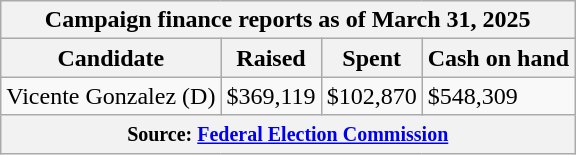<table class="wikitable sortable">
<tr>
<th colspan=4>Campaign finance reports as of March 31, 2025</th>
</tr>
<tr style="text-align:center;">
<th>Candidate</th>
<th>Raised</th>
<th>Spent</th>
<th>Cash on hand</th>
</tr>
<tr>
<td>Vicente Gonzalez (D)</td>
<td>$369,119</td>
<td>$102,870</td>
<td>$548,309</td>
</tr>
<tr>
<th colspan="4"><small>Source: <a href='#'>Federal Election Commission</a></small></th>
</tr>
</table>
